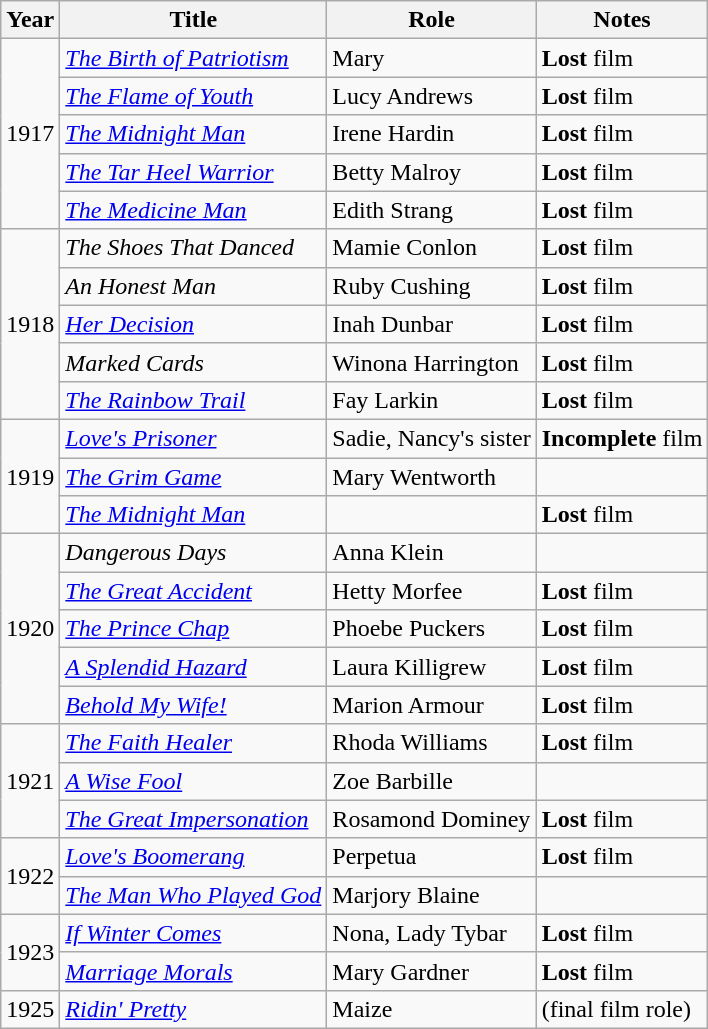<table class="wikitable">
<tr>
<th>Year</th>
<th>Title</th>
<th>Role</th>
<th>Notes</th>
</tr>
<tr>
<td rowspan=5>1917</td>
<td><em><a href='#'>The Birth of Patriotism</a></em></td>
<td>Mary</td>
<td><strong>Lost</strong> film</td>
</tr>
<tr>
<td><em><a href='#'>The Flame of Youth</a></em></td>
<td>Lucy Andrews</td>
<td><strong>Lost</strong> film</td>
</tr>
<tr>
<td><em><a href='#'>The Midnight Man</a></em></td>
<td>Irene Hardin</td>
<td><strong>Lost</strong> film</td>
</tr>
<tr>
<td><em><a href='#'>The Tar Heel Warrior</a></em></td>
<td>Betty Malroy</td>
<td><strong>Lost</strong> film</td>
</tr>
<tr>
<td><em><a href='#'>The Medicine Man</a></em></td>
<td>Edith Strang</td>
<td><strong>Lost</strong> film</td>
</tr>
<tr>
<td rowspan=5>1918</td>
<td><em>The Shoes That Danced</em></td>
<td>Mamie Conlon</td>
<td><strong>Lost</strong> film</td>
</tr>
<tr>
<td><em>An Honest Man</em></td>
<td>Ruby Cushing</td>
<td><strong>Lost</strong> film</td>
</tr>
<tr>
<td><em><a href='#'>Her Decision</a></em></td>
<td>Inah Dunbar</td>
<td><strong>Lost</strong> film</td>
</tr>
<tr>
<td><em>Marked Cards</em></td>
<td>Winona Harrington</td>
<td><strong>Lost</strong> film</td>
</tr>
<tr>
<td><em><a href='#'>The Rainbow Trail</a></em></td>
<td>Fay Larkin</td>
<td><strong>Lost</strong> film</td>
</tr>
<tr>
<td rowspan=3>1919</td>
<td><em><a href='#'>Love's Prisoner</a></em></td>
<td>Sadie, Nancy's sister</td>
<td><strong>Incomplete</strong> film</td>
</tr>
<tr>
<td><em><a href='#'>The Grim Game</a></em></td>
<td>Mary Wentworth</td>
<td></td>
</tr>
<tr>
<td><em><a href='#'>The Midnight Man</a></em></td>
<td></td>
<td><strong>Lost</strong> film</td>
</tr>
<tr>
<td rowspan=5>1920</td>
<td><em>Dangerous Days</em></td>
<td>Anna Klein</td>
<td></td>
</tr>
<tr>
<td><em><a href='#'>The Great Accident</a></em></td>
<td>Hetty Morfee</td>
<td><strong>Lost</strong> film</td>
</tr>
<tr>
<td><em><a href='#'>The Prince Chap</a></em></td>
<td>Phoebe Puckers</td>
<td><strong>Lost</strong> film</td>
</tr>
<tr>
<td><em><a href='#'>A Splendid Hazard</a></em></td>
<td>Laura Killigrew</td>
<td><strong>Lost</strong> film</td>
</tr>
<tr>
<td><em><a href='#'>Behold My Wife!</a></em></td>
<td>Marion Armour</td>
<td><strong>Lost</strong> film</td>
</tr>
<tr>
<td rowspan=3>1921</td>
<td><em><a href='#'>The Faith Healer</a></em></td>
<td>Rhoda Williams</td>
<td><strong>Lost</strong> film</td>
</tr>
<tr>
<td><em><a href='#'>A Wise Fool</a></em></td>
<td>Zoe Barbille</td>
<td></td>
</tr>
<tr>
<td><em><a href='#'>The Great Impersonation</a></em></td>
<td>Rosamond Dominey</td>
<td><strong>Lost</strong> film</td>
</tr>
<tr>
<td rowspan=2>1922</td>
<td><em><a href='#'>Love's Boomerang</a></em></td>
<td>Perpetua</td>
<td><strong>Lost</strong> film</td>
</tr>
<tr>
<td><em><a href='#'>The Man Who Played God</a></em></td>
<td>Marjory Blaine</td>
<td></td>
</tr>
<tr>
<td rowspan=2>1923</td>
<td><em><a href='#'>If Winter Comes</a></em></td>
<td>Nona, Lady Tybar</td>
<td><strong>Lost</strong> film</td>
</tr>
<tr>
<td><em><a href='#'>Marriage Morals</a></em></td>
<td>Mary Gardner</td>
<td><strong>Lost</strong> film</td>
</tr>
<tr>
<td>1925</td>
<td><em><a href='#'>Ridin' Pretty</a></em></td>
<td>Maize</td>
<td>(final film role)</td>
</tr>
</table>
